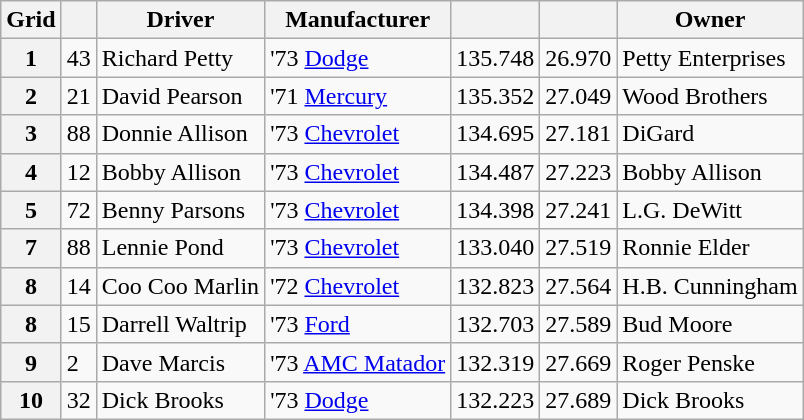<table class="wikitable">
<tr>
<th>Grid</th>
<th></th>
<th>Driver</th>
<th>Manufacturer</th>
<th></th>
<th></th>
<th>Owner</th>
</tr>
<tr>
<th>1</th>
<td>43</td>
<td>Richard Petty</td>
<td>'73 <a href='#'>Dodge</a></td>
<td>135.748</td>
<td>26.970</td>
<td>Petty Enterprises</td>
</tr>
<tr>
<th>2</th>
<td>21</td>
<td>David Pearson</td>
<td>'71 <a href='#'>Mercury</a></td>
<td>135.352</td>
<td>27.049</td>
<td>Wood Brothers</td>
</tr>
<tr>
<th>3</th>
<td>88</td>
<td>Donnie Allison</td>
<td>'73 <a href='#'>Chevrolet</a></td>
<td>134.695</td>
<td>27.181</td>
<td>DiGard</td>
</tr>
<tr>
<th>4</th>
<td>12</td>
<td>Bobby Allison</td>
<td>'73 <a href='#'>Chevrolet</a></td>
<td>134.487</td>
<td>27.223</td>
<td>Bobby Allison</td>
</tr>
<tr>
<th>5</th>
<td>72</td>
<td>Benny Parsons</td>
<td>'73 <a href='#'>Chevrolet</a></td>
<td>134.398</td>
<td>27.241</td>
<td>L.G. DeWitt</td>
</tr>
<tr>
<th>7</th>
<td>88</td>
<td>Lennie Pond</td>
<td>'73 <a href='#'>Chevrolet</a></td>
<td>133.040</td>
<td>27.519</td>
<td>Ronnie Elder</td>
</tr>
<tr>
<th>8</th>
<td>14</td>
<td>Coo Coo Marlin</td>
<td>'72 <a href='#'>Chevrolet</a></td>
<td>132.823</td>
<td>27.564</td>
<td>H.B. Cunningham</td>
</tr>
<tr>
<th>8</th>
<td>15</td>
<td>Darrell Waltrip</td>
<td>'73 <a href='#'>Ford</a></td>
<td>132.703</td>
<td>27.589</td>
<td>Bud Moore</td>
</tr>
<tr>
<th>9</th>
<td>2</td>
<td>Dave Marcis</td>
<td>'73 <a href='#'>AMC Matador</a></td>
<td>132.319</td>
<td>27.669</td>
<td>Roger Penske</td>
</tr>
<tr>
<th>10</th>
<td>32</td>
<td>Dick Brooks</td>
<td>'73 <a href='#'>Dodge</a></td>
<td>132.223</td>
<td>27.689</td>
<td>Dick Brooks</td>
</tr>
</table>
